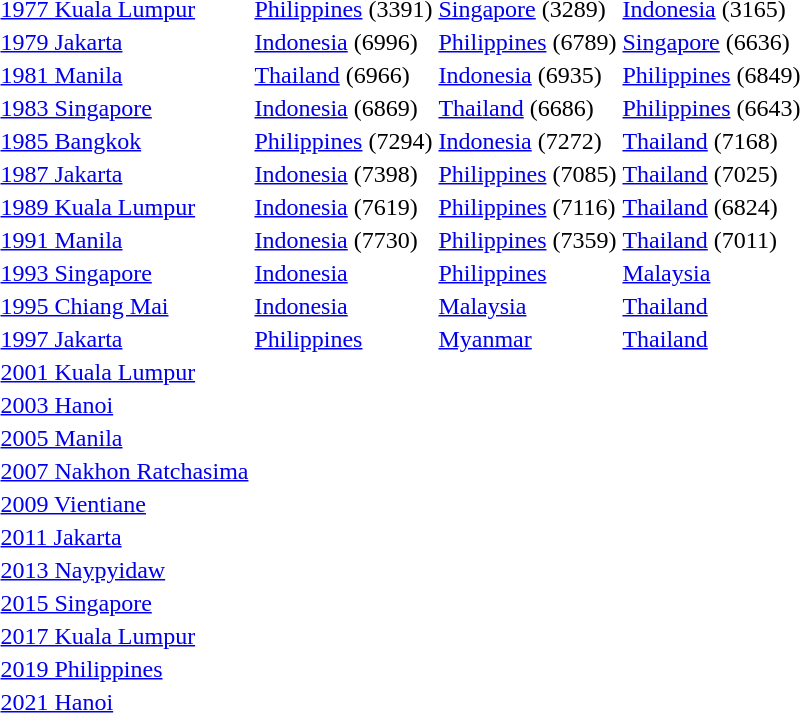<table>
<tr>
<td><a href='#'>1977 Kuala Lumpur</a></td>
<td> <a href='#'>Philippines</a> (3391)</td>
<td> <a href='#'>Singapore</a> (3289)</td>
<td> <a href='#'>Indonesia</a> (3165)</td>
</tr>
<tr>
<td><a href='#'>1979 Jakarta</a></td>
<td> <a href='#'>Indonesia</a> (6996)</td>
<td> <a href='#'>Philippines</a> (6789)</td>
<td> <a href='#'>Singapore</a> (6636)</td>
</tr>
<tr>
<td><a href='#'>1981 Manila</a></td>
<td> <a href='#'>Thailand</a> (6966)</td>
<td> <a href='#'>Indonesia</a> (6935)</td>
<td> <a href='#'>Philippines</a> (6849)</td>
</tr>
<tr>
<td><a href='#'>1983 Singapore</a></td>
<td> <a href='#'>Indonesia</a> (6869)</td>
<td> <a href='#'>Thailand</a> (6686)</td>
<td> <a href='#'>Philippines</a> (6643)</td>
</tr>
<tr>
<td><a href='#'>1985 Bangkok</a></td>
<td> <a href='#'>Philippines</a> (7294)</td>
<td> <a href='#'>Indonesia</a> (7272)</td>
<td> <a href='#'>Thailand</a> (7168)</td>
</tr>
<tr>
<td><a href='#'>1987 Jakarta</a></td>
<td> <a href='#'>Indonesia</a> (7398)</td>
<td> <a href='#'>Philippines</a> (7085)</td>
<td> <a href='#'>Thailand</a> (7025)</td>
</tr>
<tr>
<td><a href='#'>1989 Kuala Lumpur</a></td>
<td> <a href='#'>Indonesia</a> (7619)</td>
<td> <a href='#'>Philippines</a> (7116)</td>
<td> <a href='#'>Thailand</a> (6824)</td>
</tr>
<tr>
<td><a href='#'>1991 Manila</a></td>
<td> <a href='#'>Indonesia</a> (7730)</td>
<td> <a href='#'>Philippines</a> (7359)</td>
<td> <a href='#'>Thailand</a> (7011)</td>
</tr>
<tr>
<td><a href='#'>1993 Singapore</a></td>
<td> <a href='#'>Indonesia</a></td>
<td> <a href='#'>Philippines</a></td>
<td> <a href='#'>Malaysia</a></td>
</tr>
<tr>
<td><a href='#'>1995 Chiang Mai</a></td>
<td> <a href='#'>Indonesia</a></td>
<td> <a href='#'>Malaysia</a></td>
<td> <a href='#'>Thailand</a></td>
</tr>
<tr>
<td><a href='#'>1997 Jakarta</a></td>
<td> <a href='#'>Philippines</a></td>
<td> <a href='#'>Myanmar</a></td>
<td> <a href='#'>Thailand</a></td>
</tr>
<tr>
<td><a href='#'>2001 Kuala Lumpur</a></td>
<td></td>
<td></td>
<td></td>
</tr>
<tr>
<td><a href='#'>2003 Hanoi</a></td>
<td></td>
<td></td>
<td></td>
</tr>
<tr>
<td><a href='#'>2005 Manila</a></td>
<td></td>
<td></td>
<td></td>
</tr>
<tr>
<td><a href='#'>2007 Nakhon Ratchasima</a></td>
<td></td>
<td></td>
<td></td>
</tr>
<tr>
<td><a href='#'>2009 Vientiane</a></td>
<td></td>
<td></td>
<td></td>
</tr>
<tr>
<td><a href='#'>2011 Jakarta</a></td>
<td></td>
<td></td>
<td></td>
</tr>
<tr>
<td><a href='#'>2013 Naypyidaw</a></td>
<td></td>
<td></td>
<td></td>
</tr>
<tr>
<td><a href='#'>2015 Singapore</a></td>
<td></td>
<td></td>
<td></td>
</tr>
<tr>
<td><a href='#'>2017 Kuala Lumpur</a></td>
<td></td>
<td></td>
<td></td>
</tr>
<tr>
<td><a href='#'>2019 Philippines</a></td>
<td></td>
<td></td>
<td></td>
</tr>
<tr>
<td><a href='#'>2021 Hanoi</a></td>
<td></td>
<td></td>
<td></td>
</tr>
</table>
